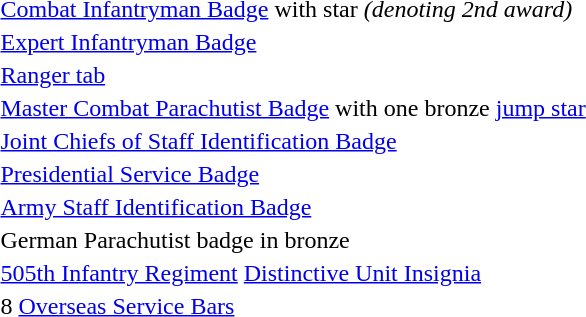<table>
<tr>
<td></td>
<td><a href='#'>Combat Infantryman Badge</a> with star <em>(denoting 2nd award)</em></td>
</tr>
<tr>
<td></td>
<td><a href='#'>Expert Infantryman Badge</a></td>
</tr>
<tr>
<td></td>
<td><a href='#'>Ranger tab</a></td>
</tr>
<tr>
<td></td>
<td><a href='#'>Master Combat Parachutist Badge</a> with one bronze <a href='#'>jump star</a></td>
</tr>
<tr>
<td></td>
<td><a href='#'>Joint Chiefs of Staff Identification Badge</a></td>
</tr>
<tr>
<td></td>
<td><a href='#'>Presidential Service Badge</a></td>
</tr>
<tr>
<td></td>
<td><a href='#'>Army Staff Identification Badge</a></td>
</tr>
<tr>
<td></td>
<td>German Parachutist badge in bronze</td>
</tr>
<tr>
<td></td>
<td><a href='#'>505th Infantry Regiment</a> <a href='#'>Distinctive Unit Insignia</a></td>
</tr>
<tr>
<td></td>
<td>8 <a href='#'>Overseas Service Bars</a></td>
</tr>
</table>
